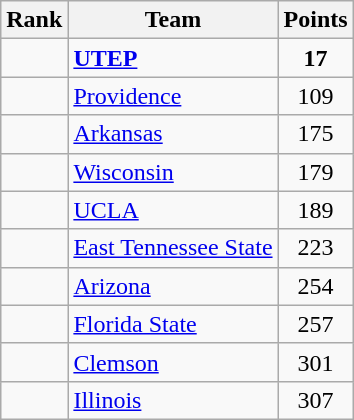<table class="wikitable sortable" style="text-align:center">
<tr>
<th>Rank</th>
<th>Team</th>
<th>Points</th>
</tr>
<tr>
<td></td>
<td align=left><strong><a href='#'>UTEP</a></strong></td>
<td><strong>17</strong></td>
</tr>
<tr>
<td></td>
<td align=left><a href='#'>Providence</a></td>
<td>109</td>
</tr>
<tr>
<td></td>
<td align=left><a href='#'>Arkansas</a></td>
<td>175</td>
</tr>
<tr>
<td></td>
<td align=left><a href='#'>Wisconsin</a></td>
<td>179</td>
</tr>
<tr>
<td></td>
<td align=left><a href='#'>UCLA</a></td>
<td>189</td>
</tr>
<tr>
<td></td>
<td align=left><a href='#'>East Tennessee State</a></td>
<td>223</td>
</tr>
<tr>
<td></td>
<td align=left><a href='#'>Arizona</a></td>
<td>254</td>
</tr>
<tr>
<td></td>
<td align=left><a href='#'>Florida State</a></td>
<td>257</td>
</tr>
<tr>
<td></td>
<td align=left><a href='#'>Clemson</a></td>
<td>301</td>
</tr>
<tr>
<td></td>
<td align=left><a href='#'>Illinois</a></td>
<td>307</td>
</tr>
</table>
